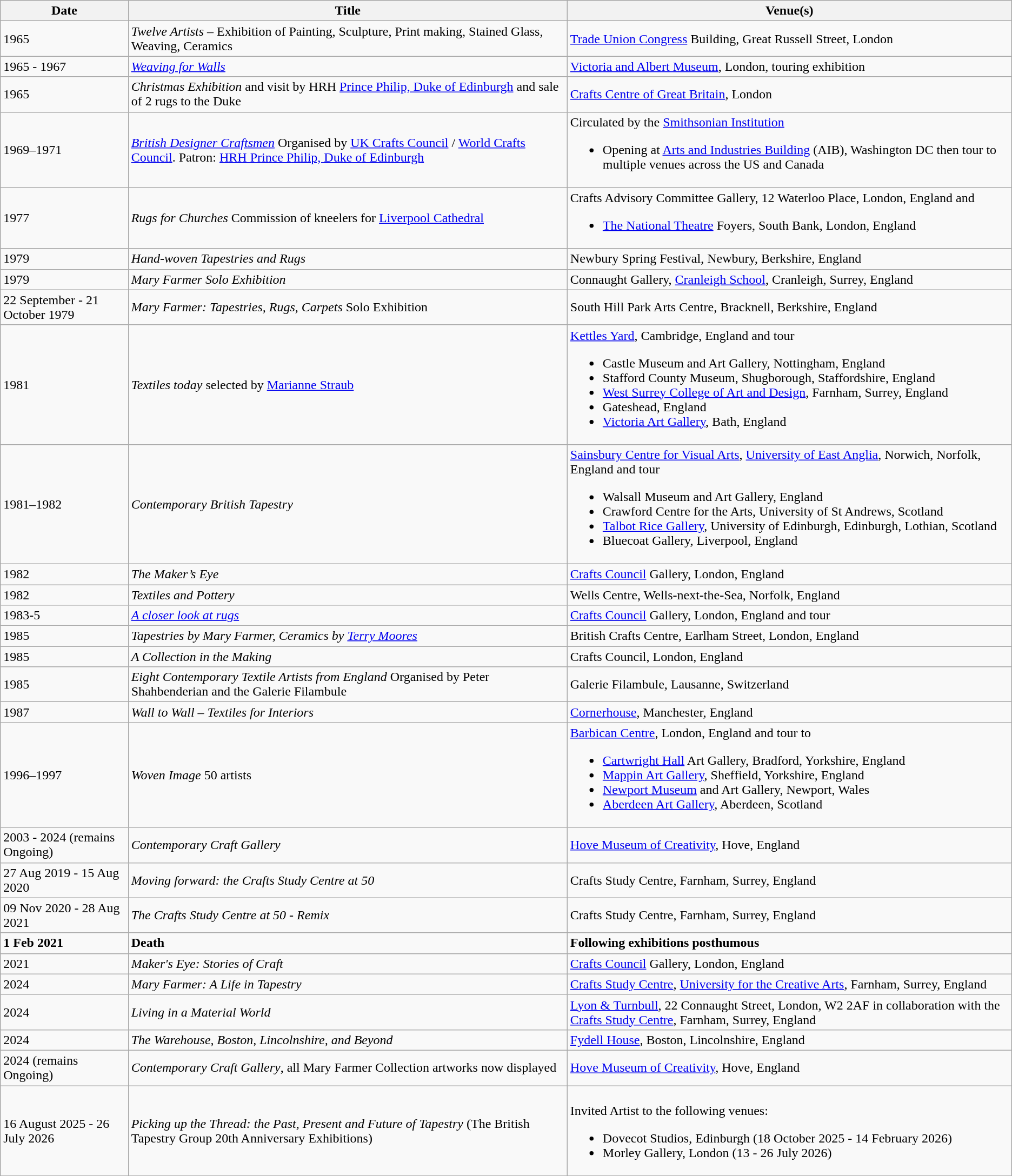<table class="wikitable sortable">
<tr>
<th>Date</th>
<th>Title</th>
<th>Venue(s)</th>
</tr>
<tr>
<td>1965</td>
<td><em>Twelve Artists</em> – Exhibition of Painting, Sculpture, Print making, Stained Glass, Weaving, Ceramics</td>
<td><a href='#'>Trade Union Congress</a> Building, Great Russell Street, London</td>
</tr>
<tr>
<td>1965 - 1967</td>
<td><em><a href='#'>Weaving for Walls</a></em></td>
<td><a href='#'>Victoria and Albert Museum</a>, London, touring exhibition</td>
</tr>
<tr>
<td>1965</td>
<td><em>Christmas Exhibition</em> and visit by HRH <a href='#'>Prince Philip, Duke of Edinburgh</a> and sale of 2 rugs to the Duke</td>
<td><a href='#'>Crafts Centre of Great Britain</a>, London</td>
</tr>
<tr>
<td>1969–1971</td>
<td><em><a href='#'>British Designer Craftsmen</a></em> Organised by <a href='#'>UK Crafts Council</a> / <a href='#'>World Crafts Council</a>.  Patron: <a href='#'>HRH Prince Philip, Duke of Edinburgh</a></td>
<td>Circulated by the <a href='#'>Smithsonian Institution</a><br><ul><li>Opening at <a href='#'>Arts and Industries Building</a> (AIB), Washington DC then tour  to multiple venues across the US and Canada</li></ul></td>
</tr>
<tr>
<td>1977</td>
<td><em>Rugs for Churches </em> Commission of kneelers for <a href='#'>Liverpool Cathedral</a></td>
<td>Crafts Advisory Committee Gallery, 12 Waterloo Place, London, England and<br><ul><li><a href='#'>The National Theatre</a> Foyers, South Bank, London, England</li></ul></td>
</tr>
<tr>
<td>1979</td>
<td><em>Hand-woven Tapestries and Rugs</em></td>
<td>Newbury Spring Festival, Newbury, Berkshire, England</td>
</tr>
<tr>
<td>1979</td>
<td><em>Mary Farmer Solo Exhibition</em></td>
<td>Connaught Gallery, <a href='#'>Cranleigh School</a>, Cranleigh, Surrey, England</td>
</tr>
<tr>
<td>22 September - 21 October 1979</td>
<td><em>Mary Farmer: Tapestries, Rugs, Carpets</em> Solo Exhibition</td>
<td>South Hill Park Arts Centre, Bracknell, Berkshire, England</td>
</tr>
<tr>
<td>1981</td>
<td><em>Textiles today</em> selected by <a href='#'>Marianne Straub</a></td>
<td><a href='#'>Kettles Yard</a>, Cambridge, England  and tour<br><ul><li>Castle Museum and Art Gallery, Nottingham, England</li><li>Stafford County Museum, Shugborough, Staffordshire, England</li><li><a href='#'>West Surrey College of Art and Design</a>, Farnham, Surrey, England</li><li>Gateshead, England</li><li><a href='#'>Victoria Art Gallery</a>, Bath, England</li></ul></td>
</tr>
<tr>
<td>1981–1982</td>
<td><em>Contemporary British Tapestry</em></td>
<td><a href='#'>Sainsbury Centre for Visual Arts</a>, <a href='#'>University of East Anglia</a>, Norwich, Norfolk, England and tour<br><ul><li>Walsall Museum and Art Gallery, England</li><li>Crawford Centre for the Arts, University of St Andrews, Scotland</li><li><a href='#'>Talbot Rice Gallery</a>, University of Edinburgh, Edinburgh, Lothian, Scotland</li><li>Bluecoat Gallery, Liverpool, England</li></ul></td>
</tr>
<tr>
<td>1982</td>
<td><em>The Maker’s Eye</em></td>
<td><a href='#'>Crafts Council</a> Gallery, London, England</td>
</tr>
<tr>
<td>1982</td>
<td><em>Textiles and Pottery</em></td>
<td>Wells Centre, Wells-next-the-Sea, Norfolk, England</td>
</tr>
<tr>
<td>1983-5</td>
<td><em><a href='#'>A closer look at rugs</a></em></td>
<td><a href='#'>Crafts Council</a> Gallery, London, England and tour</td>
</tr>
<tr>
<td>1985</td>
<td><em>Tapestries by Mary Farmer, Ceramics by <a href='#'>Terry Moores</a></em></td>
<td>British Crafts Centre, Earlham Street, London, England</td>
</tr>
<tr>
<td>1985</td>
<td><em>A Collection in the Making</em></td>
<td>Crafts Council, London, England</td>
</tr>
<tr>
<td>1985</td>
<td><em>Eight Contemporary Textile Artists from England</em> Organised by Peter Shahbenderian and the Galerie Filambule</td>
<td>Galerie Filambule, Lausanne, Switzerland</td>
</tr>
<tr>
<td>1987</td>
<td><em>Wall to Wall – Textiles for Interiors</em></td>
<td><a href='#'>Cornerhouse</a>, Manchester, England</td>
</tr>
<tr>
<td>1996–1997</td>
<td><em>Woven Image</em> 50 artists</td>
<td><a href='#'>Barbican Centre</a>, London, England and tour to<br><ul><li><a href='#'>Cartwright Hall</a> Art Gallery, Bradford, Yorkshire, England</li><li><a href='#'>Mappin Art Gallery</a>, Sheffield, Yorkshire, England</li><li><a href='#'>Newport Museum</a> and Art Gallery, Newport, Wales</li><li><a href='#'>Aberdeen Art Gallery</a>, Aberdeen, Scotland</li></ul></td>
</tr>
<tr>
<td>2003 - 2024 (remains Ongoing)</td>
<td><em>Contemporary Craft Gallery</em></td>
<td><a href='#'>Hove Museum of Creativity</a>, Hove, England</td>
</tr>
<tr>
<td>27 Aug 2019 - 15 Aug 2020</td>
<td><em>Moving forward: the Crafts Study Centre at 50</em></td>
<td>Crafts Study Centre, Farnham, Surrey, England</td>
</tr>
<tr>
<td>09 Nov 2020 - 28 Aug 2021</td>
<td><em>The Crafts Study Centre at 50 - Remix</em></td>
<td>Crafts Study Centre, Farnham, Surrey, England</td>
</tr>
<tr>
<td><strong>1 Feb 2021</strong></td>
<td><strong>Death</strong></td>
<td><strong>Following exhibitions posthumous</strong></td>
</tr>
<tr>
<td>2021</td>
<td><em>Maker's Eye: Stories of Craft</em></td>
<td><a href='#'>Crafts Council</a> Gallery, London, England</td>
</tr>
<tr>
<td>2024</td>
<td><em>Mary Farmer: A Life in Tapestry</em></td>
<td><a href='#'>Crafts Study Centre</a>, <a href='#'>University for the Creative Arts</a>, Farnham, Surrey, England</td>
</tr>
<tr>
<td>2024</td>
<td><em>Living in a Material World</em></td>
<td><a href='#'>Lyon & Turnbull</a>, 22 Connaught Street, London, W2 2AF in collaboration with the <a href='#'>Crafts Study Centre</a>, Farnham, Surrey, England</td>
</tr>
<tr>
<td>2024</td>
<td><em>The Warehouse, Boston, Lincolnshire, and Beyond</em></td>
<td><a href='#'>Fydell House</a>, Boston, Lincolnshire, England</td>
</tr>
<tr>
<td>2024 (remains Ongoing)</td>
<td><em>Contemporary Craft Gallery</em>, all Mary Farmer Collection artworks now displayed </td>
<td><a href='#'>Hove Museum of Creativity</a>, Hove, England</td>
</tr>
<tr>
<td>16 August 2025 - 26 July 2026</td>
<td><em>Picking up the Thread: the Past, Present and Future of Tapestry</em> (The British Tapestry Group 20th Anniversary Exhibitions)</td>
<td><br>Invited Artist to the following venues:<ul><li>Dovecot Studios, Edinburgh (18 October 2025 - 14 February 2026)</li><li>Morley Gallery, London (13 - 26 July 2026)</li></ul></td>
</tr>
<tr>
</tr>
</table>
